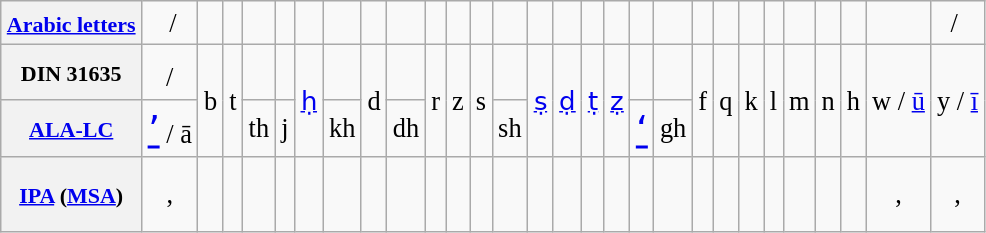<table class="wikitable nounderlines" style="font-size: 110%">
<tr>
<th><small><a href='#'>Arabic letters</a></small></th>
<td align="center">‎ / </td>
<td align="center"></td>
<td align="center"></td>
<td align="center"></td>
<td align="center"></td>
<td align="center"></td>
<td align="center"></td>
<td align="center"></td>
<td align="center"></td>
<td align="center"></td>
<td align="center"></td>
<td align="center"></td>
<td align="center"></td>
<td align="center"></td>
<td align="center"></td>
<td align="center"></td>
<td align="center"></td>
<td align="center"></td>
<td align="center"></td>
<td align="center"></td>
<td align="center"></td>
<td align="center"></td>
<td align="center"></td>
<td align="center"></td>
<td align="center"></td>
<td align="center"></td>
<td align="center"></td>
<td align="center"> / <small>‎</small></td>
</tr>
<tr>
<th><small><strong>DIN 31635</strong></small></th>
<td align="center"><big><big></big></big> / </td>
<td align="center" rowspan="2">b</td>
<td align="center" rowspan="2">t</td>
<td align="center"></td>
<td align="center"></td>
<td align="center" rowspan="2"><a href='#'>ḥ</a></td>
<td align="center"></td>
<td align="center" rowspan="2">d</td>
<td align="center"></td>
<td align="center" rowspan="2">r</td>
<td align="center" rowspan="2">z</td>
<td align="center" rowspan="2">s</td>
<td align="center"></td>
<td align="center" rowspan="2"><a href='#'>ṣ</a></td>
<td align="center" rowspan="2"><a href='#'>ḍ</a></td>
<td align="center" rowspan="2"><a href='#'>ṭ</a></td>
<td align="center" rowspan="2"><a href='#'>ẓ</a></td>
<td align="center"><big><big></big></big></td>
<td align="center"></td>
<td align="center" rowspan="2">f</td>
<td align="center" rowspan="2">q</td>
<td align="center" rowspan="2">k</td>
<td align="center" rowspan="2">l</td>
<td align="center" rowspan="2">m</td>
<td align="center" rowspan="2">n</td>
<td align="center" rowspan="2">h</td>
<td align="center" rowspan="2">w / <a href='#'>ū</a></td>
<td align="center" rowspan="2">y / <a href='#'>ī</a></td>
</tr>
<tr>
<th><small><a href='#'>ALA-LC</a></small></th>
<td align="center"><big><big><a href='#'>ʼ</a></big></big> / ā</td>
<td align="center">th</td>
<td align="center">j</td>
<td align="center">kh</td>
<td align="center">dh</td>
<td align="center">sh</td>
<td align="center"><big><big><a href='#'>ʻ</a></big></big></td>
<td align="center">gh</td>
</tr>
<tr>
<th><small><a href='#'>IPA</a> (<a href='#'>MSA</a>)</small></th>
<td align="center">, </td>
<td align="center"></td>
<td align="center"></td>
<td align="center"></td>
<td align="center"><br><br></td>
<td align="center"></td>
<td align="center"></td>
<td align="center"></td>
<td align="center"></td>
<td align="center"></td>
<td align="center"></td>
<td align="center"></td>
<td align="center"></td>
<td align="center"></td>
<td align="center"></td>
<td align="center"></td>
<td align="center"><br></td>
<td align="center"></td>
<td align="center"></td>
<td align="center"></td>
<td align="center"></td>
<td align="center"></td>
<td align="center"></td>
<td align="center"></td>
<td align="center"></td>
<td align="center"></td>
<td align="center">, </td>
<td align="center">, </td>
</tr>
</table>
